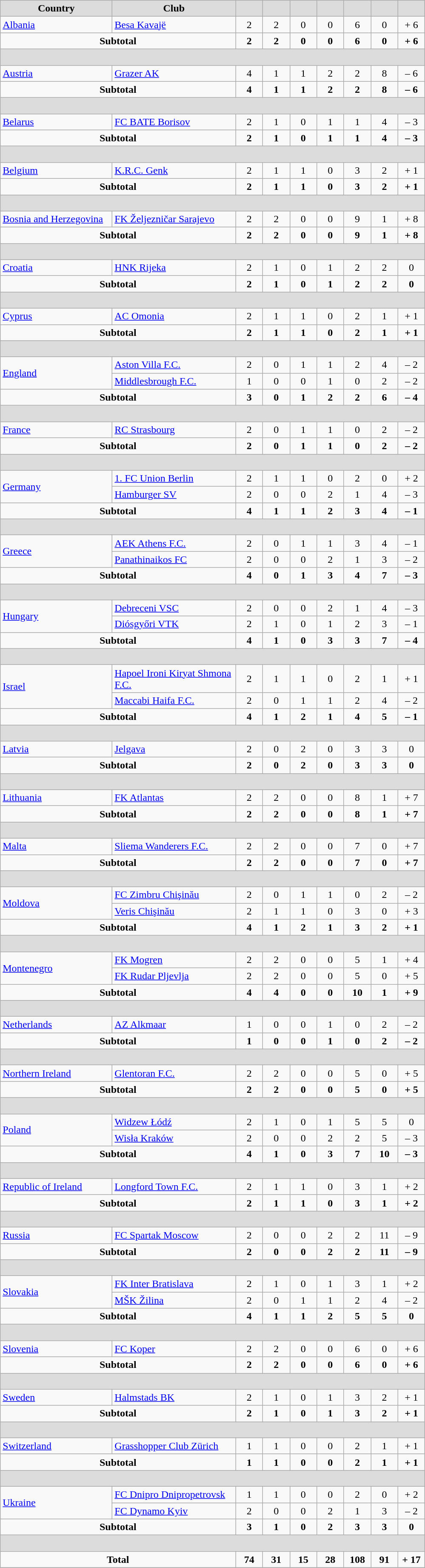<table class="wikitable" style="text-align: center;">
<tr>
<th width="168" style="background:#DCDCDC">Country</th>
<th width="186" style="background:#DCDCDC">Club</th>
<th width="35" style="background:#DCDCDC"></th>
<th width="35" style="background:#DCDCDC"></th>
<th width="35" style="background:#DCDCDC"></th>
<th width="35" style="background:#DCDCDC"></th>
<th width="35" style="background:#DCDCDC"></th>
<th width="35" style="background:#DCDCDC"></th>
<th width="35" style="background:#DCDCDC"></th>
</tr>
<tr>
<td align=left> <a href='#'>Albania</a></td>
<td align=left><a href='#'>Besa Kavajë</a></td>
<td>2</td>
<td>2</td>
<td>0</td>
<td>0</td>
<td>6</td>
<td>0</td>
<td>+ 6</td>
</tr>
<tr>
<td colspan=2><strong>Subtotal</strong></td>
<td><strong>2</strong></td>
<td><strong>2</strong></td>
<td><strong>0</strong></td>
<td><strong>0</strong></td>
<td><strong>6</strong></td>
<td><strong>0</strong></td>
<td><strong>+ 6</strong></td>
</tr>
<tr>
<th colspan=9 height="18" style="background:#DCDCDC"></th>
</tr>
<tr>
<td align=left> <a href='#'>Austria</a></td>
<td align=left><a href='#'>Grazer AK</a></td>
<td>4</td>
<td>1</td>
<td>1</td>
<td>2</td>
<td>2</td>
<td>8</td>
<td>– 6</td>
</tr>
<tr>
<td colspan=2><strong>Subtotal</strong></td>
<td><strong>4</strong></td>
<td><strong>1</strong></td>
<td><strong>1</strong></td>
<td><strong>2</strong></td>
<td><strong>2</strong></td>
<td><strong>8</strong></td>
<td><strong>– 6</strong></td>
</tr>
<tr>
<th colspan=9 height="18" style="background:#DCDCDC"></th>
</tr>
<tr>
<td align=left> <a href='#'>Belarus</a></td>
<td align=left><a href='#'>FC BATE Borisov</a></td>
<td>2</td>
<td>1</td>
<td>0</td>
<td>1</td>
<td>1</td>
<td>4</td>
<td>– 3</td>
</tr>
<tr>
<td colspan=2><strong>Subtotal</strong></td>
<td><strong>2</strong></td>
<td><strong>1</strong></td>
<td><strong>0</strong></td>
<td><strong>1</strong></td>
<td><strong>1</strong></td>
<td><strong>4</strong></td>
<td><strong>– 3</strong></td>
</tr>
<tr>
<th colspan=9 height="18" style="background:#DCDCDC"></th>
</tr>
<tr>
<td align=left> <a href='#'>Belgium</a></td>
<td align=left><a href='#'>K.R.C. Genk</a></td>
<td>2</td>
<td>1</td>
<td>1</td>
<td>0</td>
<td>3</td>
<td>2</td>
<td>+ 1</td>
</tr>
<tr>
<td colspan=2><strong>Subtotal</strong></td>
<td><strong>2</strong></td>
<td><strong>1</strong></td>
<td><strong>1</strong></td>
<td><strong>0</strong></td>
<td><strong>3</strong></td>
<td><strong>2</strong></td>
<td><strong>+ 1</strong></td>
</tr>
<tr>
<th colspan=9 height="18" style="background:#DCDCDC"></th>
</tr>
<tr>
<td align=left> <a href='#'>Bosnia and Herzegovina</a></td>
<td align=left><a href='#'>FK Željezničar Sarajevo</a></td>
<td>2</td>
<td>2</td>
<td>0</td>
<td>0</td>
<td>9</td>
<td>1</td>
<td>+ 8</td>
</tr>
<tr>
<td colspan=2><strong>Subtotal</strong></td>
<td><strong>2</strong></td>
<td><strong>2</strong></td>
<td><strong>0</strong></td>
<td><strong>0</strong></td>
<td><strong>9</strong></td>
<td><strong>1</strong></td>
<td><strong>+ 8</strong></td>
</tr>
<tr>
<th colspan=9 height="18" style="background:#DCDCDC"></th>
</tr>
<tr>
<td align=left> <a href='#'>Croatia</a></td>
<td align=left><a href='#'>HNK Rijeka</a></td>
<td>2</td>
<td>1</td>
<td>0</td>
<td>1</td>
<td>2</td>
<td>2</td>
<td>0</td>
</tr>
<tr>
<td colspan=2><strong>Subtotal</strong></td>
<td><strong>2</strong></td>
<td><strong>1</strong></td>
<td><strong>0</strong></td>
<td><strong>1</strong></td>
<td><strong>2</strong></td>
<td><strong>2</strong></td>
<td><strong>0</strong></td>
</tr>
<tr>
<th colspan=9 height="18" style="background:#DCDCDC"></th>
</tr>
<tr>
<td align=left> <a href='#'>Cyprus</a></td>
<td align=left><a href='#'>AC Omonia</a></td>
<td>2</td>
<td>1</td>
<td>1</td>
<td>0</td>
<td>2</td>
<td>1</td>
<td>+ 1</td>
</tr>
<tr>
<td colspan=2><strong>Subtotal</strong></td>
<td><strong>2</strong></td>
<td><strong>1</strong></td>
<td><strong>1</strong></td>
<td><strong>0</strong></td>
<td><strong>2</strong></td>
<td><strong>1</strong></td>
<td><strong>+ 1</strong></td>
</tr>
<tr>
<th colspan=9 height="18" style="background:#DCDCDC"></th>
</tr>
<tr>
<td rowspan=2 align=left> <a href='#'>England</a></td>
<td align=left><a href='#'>Aston Villa F.C.</a></td>
<td>2</td>
<td>0</td>
<td>1</td>
<td>1</td>
<td>2</td>
<td>4</td>
<td>– 2</td>
</tr>
<tr>
<td align=left><a href='#'>Middlesbrough F.C.</a></td>
<td>1</td>
<td>0</td>
<td>0</td>
<td>1</td>
<td>0</td>
<td>2</td>
<td>– 2</td>
</tr>
<tr>
<td colspan=2><strong>Subtotal</strong></td>
<td><strong>3</strong></td>
<td><strong>0</strong></td>
<td><strong>1</strong></td>
<td><strong>2</strong></td>
<td><strong>2</strong></td>
<td><strong>6</strong></td>
<td><strong>– 4</strong></td>
</tr>
<tr>
<th colspan=9 height="18" style="background:#DCDCDC"></th>
</tr>
<tr>
<td align=left> <a href='#'>France</a></td>
<td align=left><a href='#'>RC Strasbourg</a></td>
<td>2</td>
<td>0</td>
<td>1</td>
<td>1</td>
<td>0</td>
<td>2</td>
<td>– 2</td>
</tr>
<tr>
<td colspan=2><strong>Subtotal</strong></td>
<td><strong>2</strong></td>
<td><strong>0</strong></td>
<td><strong>1</strong></td>
<td><strong>1</strong></td>
<td><strong>0</strong></td>
<td><strong>2</strong></td>
<td><strong>– 2</strong></td>
</tr>
<tr>
<th colspan=9 height="18" style="background:#DCDCDC"></th>
</tr>
<tr>
<td rowspan=2 align=left> <a href='#'>Germany</a></td>
<td align=left><a href='#'>1. FC Union Berlin</a></td>
<td>2</td>
<td>1</td>
<td>1</td>
<td>0</td>
<td>2</td>
<td>0</td>
<td>+ 2</td>
</tr>
<tr>
<td align=left><a href='#'>Hamburger SV</a></td>
<td>2</td>
<td>0</td>
<td>0</td>
<td>2</td>
<td>1</td>
<td>4</td>
<td>– 3</td>
</tr>
<tr>
<td colspan=2><strong>Subtotal</strong></td>
<td><strong>4</strong></td>
<td><strong>1</strong></td>
<td><strong>1</strong></td>
<td><strong>2</strong></td>
<td><strong>3</strong></td>
<td><strong>4</strong></td>
<td><strong>– 1</strong></td>
</tr>
<tr>
<th colspan=9 height="18" style="background:#DCDCDC"></th>
</tr>
<tr>
<td rowspan=2 align=left> <a href='#'>Greece</a></td>
<td align=left><a href='#'>AEK Athens F.C.</a></td>
<td>2</td>
<td>0</td>
<td>1</td>
<td>1</td>
<td>3</td>
<td>4</td>
<td>– 1</td>
</tr>
<tr>
<td align=left><a href='#'>Panathinaikos FC</a></td>
<td>2</td>
<td>0</td>
<td>0</td>
<td>2</td>
<td>1</td>
<td>3</td>
<td>– 2</td>
</tr>
<tr>
<td colspan=2><strong>Subtotal</strong></td>
<td><strong>4</strong></td>
<td><strong>0</strong></td>
<td><strong>1</strong></td>
<td><strong>3</strong></td>
<td><strong>4</strong></td>
<td><strong>7</strong></td>
<td><strong>– 3</strong></td>
</tr>
<tr>
<th colspan=9 height="18" style="background:#DCDCDC"></th>
</tr>
<tr>
<td rowspan=2 align=left> <a href='#'>Hungary</a></td>
<td align=left><a href='#'>Debreceni VSC</a></td>
<td>2</td>
<td>0</td>
<td>0</td>
<td>2</td>
<td>1</td>
<td>4</td>
<td>– 3</td>
</tr>
<tr>
<td align=left><a href='#'>Diósgyőri VTK</a></td>
<td>2</td>
<td>1</td>
<td>0</td>
<td>1</td>
<td>2</td>
<td>3</td>
<td>– 1</td>
</tr>
<tr>
<td colspan=2><strong>Subtotal</strong></td>
<td><strong>4</strong></td>
<td><strong>1</strong></td>
<td><strong>0</strong></td>
<td><strong>3</strong></td>
<td><strong>3</strong></td>
<td><strong>7</strong></td>
<td><strong>– 4</strong></td>
</tr>
<tr>
<th colspan=9 height="18" style="background:#DCDCDC"></th>
</tr>
<tr>
<td rowspan=2 align=left> <a href='#'>Israel</a></td>
<td align=left><a href='#'>Hapoel Ironi Kiryat Shmona F.C.</a></td>
<td>2</td>
<td>1</td>
<td>1</td>
<td>0</td>
<td>2</td>
<td>1</td>
<td>+ 1</td>
</tr>
<tr>
<td align=left><a href='#'>Maccabi Haifa F.C.</a></td>
<td>2</td>
<td>0</td>
<td>1</td>
<td>1</td>
<td>2</td>
<td>4</td>
<td>– 2</td>
</tr>
<tr>
<td colspan=2><strong>Subtotal</strong></td>
<td><strong>4</strong></td>
<td><strong>1</strong></td>
<td><strong>2</strong></td>
<td><strong>1</strong></td>
<td><strong>4</strong></td>
<td><strong>5</strong></td>
<td><strong>– 1</strong></td>
</tr>
<tr>
<th colspan=9 height="18" style="background:#DCDCDC"></th>
</tr>
<tr>
<td align=left> <a href='#'>Latvia</a></td>
<td align=left><a href='#'>Jelgava</a></td>
<td>2</td>
<td>0</td>
<td>2</td>
<td>0</td>
<td>3</td>
<td>3</td>
<td>0</td>
</tr>
<tr>
<td colspan=2><strong>Subtotal</strong></td>
<td><strong>2</strong></td>
<td><strong>0</strong></td>
<td><strong>2</strong></td>
<td><strong>0</strong></td>
<td><strong>3</strong></td>
<td><strong>3</strong></td>
<td><strong>0</strong></td>
</tr>
<tr>
<th colspan=9 height="18" style="background:#DCDCDC"></th>
</tr>
<tr>
<td align=left> <a href='#'>Lithuania</a></td>
<td align=left><a href='#'>FK Atlantas</a></td>
<td>2</td>
<td>2</td>
<td>0</td>
<td>0</td>
<td>8</td>
<td>1</td>
<td>+ 7</td>
</tr>
<tr>
<td colspan=2><strong>Subtotal</strong></td>
<td><strong>2</strong></td>
<td><strong>2</strong></td>
<td><strong>0</strong></td>
<td><strong>0</strong></td>
<td><strong>8</strong></td>
<td><strong>1</strong></td>
<td><strong>+ 7</strong></td>
</tr>
<tr>
<th colspan=9 height="18" style="background:#DCDCDC"></th>
</tr>
<tr>
<td align=left> <a href='#'>Malta</a></td>
<td align=left><a href='#'>Sliema Wanderers F.C.</a></td>
<td>2</td>
<td>2</td>
<td>0</td>
<td>0</td>
<td>7</td>
<td>0</td>
<td>+ 7</td>
</tr>
<tr>
<td colspan=2><strong>Subtotal</strong></td>
<td><strong>2</strong></td>
<td><strong>2</strong></td>
<td><strong>0</strong></td>
<td><strong>0</strong></td>
<td><strong>7</strong></td>
<td><strong>0</strong></td>
<td><strong>+ 7</strong></td>
</tr>
<tr>
<th colspan=9 height="18" style="background:#DCDCDC"></th>
</tr>
<tr>
<td rowspan=2 align=left> <a href='#'>Moldova</a></td>
<td align=left><a href='#'>FC Zimbru Chişinău</a></td>
<td>2</td>
<td>0</td>
<td>1</td>
<td>1</td>
<td>0</td>
<td>2</td>
<td>– 2</td>
</tr>
<tr>
<td align=left><a href='#'>Veris Chişinău</a></td>
<td>2</td>
<td>1</td>
<td>1</td>
<td>0</td>
<td>3</td>
<td>0</td>
<td>+ 3</td>
</tr>
<tr>
<td colspan=2><strong>Subtotal</strong></td>
<td><strong>4</strong></td>
<td><strong>1</strong></td>
<td><strong>2</strong></td>
<td><strong>1</strong></td>
<td><strong>3</strong></td>
<td><strong>2</strong></td>
<td><strong>+ 1</strong></td>
</tr>
<tr>
<th colspan=9 height="18" style="background:#DCDCDC"></th>
</tr>
<tr>
<td rowspan=2 align=left> <a href='#'>Montenegro</a></td>
<td align=left><a href='#'>FK Mogren</a></td>
<td>2</td>
<td>2</td>
<td>0</td>
<td>0</td>
<td>5</td>
<td>1</td>
<td>+ 4</td>
</tr>
<tr>
<td align=left><a href='#'>FK Rudar Pljevlja</a></td>
<td>2</td>
<td>2</td>
<td>0</td>
<td>0</td>
<td>5</td>
<td>0</td>
<td>+ 5</td>
</tr>
<tr>
<td colspan=2><strong>Subtotal</strong></td>
<td><strong>4</strong></td>
<td><strong>4</strong></td>
<td><strong>0</strong></td>
<td><strong>0</strong></td>
<td><strong>10</strong></td>
<td><strong>1</strong></td>
<td><strong>+ 9</strong></td>
</tr>
<tr>
<th colspan=9 height="18" style="background:#DCDCDC"></th>
</tr>
<tr>
<td align=left> <a href='#'>Netherlands</a></td>
<td align=left><a href='#'>AZ Alkmaar</a></td>
<td>1</td>
<td>0</td>
<td>0</td>
<td>1</td>
<td>0</td>
<td>2</td>
<td>– 2</td>
</tr>
<tr>
<td colspan=2><strong>Subtotal</strong></td>
<td><strong>1</strong></td>
<td><strong>0</strong></td>
<td><strong>0</strong></td>
<td><strong>1</strong></td>
<td><strong>0</strong></td>
<td><strong>2</strong></td>
<td><strong>– 2</strong></td>
</tr>
<tr>
<th colspan=9 height="18" style="background:#DCDCDC"></th>
</tr>
<tr>
<td align=left> <a href='#'>Northern Ireland</a></td>
<td align=left><a href='#'>Glentoran F.C.</a></td>
<td>2</td>
<td>2</td>
<td>0</td>
<td>0</td>
<td>5</td>
<td>0</td>
<td>+ 5</td>
</tr>
<tr>
<td colspan=2><strong>Subtotal</strong></td>
<td><strong>2</strong></td>
<td><strong>2</strong></td>
<td><strong>0</strong></td>
<td><strong>0</strong></td>
<td><strong>5</strong></td>
<td><strong>0</strong></td>
<td><strong>+ 5</strong></td>
</tr>
<tr>
<th colspan=9 height="18" style="background:#DCDCDC"></th>
</tr>
<tr>
<td rowspan=2 align=left> <a href='#'>Poland</a></td>
<td align=left><a href='#'>Widzew Łódź</a></td>
<td>2</td>
<td>1</td>
<td>0</td>
<td>1</td>
<td>5</td>
<td>5</td>
<td>0</td>
</tr>
<tr>
<td align=left><a href='#'>Wisła Kraków</a></td>
<td>2</td>
<td>0</td>
<td>0</td>
<td>2</td>
<td>2</td>
<td>5</td>
<td>– 3</td>
</tr>
<tr>
<td colspan=2><strong>Subtotal</strong></td>
<td><strong>4</strong></td>
<td><strong>1</strong></td>
<td><strong>0</strong></td>
<td><strong>3</strong></td>
<td><strong>7</strong></td>
<td><strong>10</strong></td>
<td><strong>– 3</strong></td>
</tr>
<tr>
<th colspan=9 height="18" style="background:#DCDCDC"></th>
</tr>
<tr>
<td align=left> <a href='#'>Republic of Ireland</a></td>
<td align=left><a href='#'>Longford Town F.C.</a></td>
<td>2</td>
<td>1</td>
<td>1</td>
<td>0</td>
<td>3</td>
<td>1</td>
<td>+ 2</td>
</tr>
<tr>
<td colspan=2><strong>Subtotal</strong></td>
<td><strong>2</strong></td>
<td><strong>1</strong></td>
<td><strong>1</strong></td>
<td><strong>0</strong></td>
<td><strong>3</strong></td>
<td><strong>1</strong></td>
<td><strong>+ 2</strong></td>
</tr>
<tr>
<th colspan=9 height="18" style="background:#DCDCDC"></th>
</tr>
<tr>
<td align=left> <a href='#'>Russia</a></td>
<td align=left><a href='#'>FC Spartak Moscow</a></td>
<td>2</td>
<td>0</td>
<td>0</td>
<td>2</td>
<td>2</td>
<td>11</td>
<td>– 9</td>
</tr>
<tr>
<td colspan=2><strong>Subtotal</strong></td>
<td><strong>2</strong></td>
<td><strong>0</strong></td>
<td><strong>0</strong></td>
<td><strong>2</strong></td>
<td><strong>2</strong></td>
<td><strong>11</strong></td>
<td><strong>– 9</strong></td>
</tr>
<tr>
<th colspan=9 height="18" style="background:#DCDCDC"></th>
</tr>
<tr>
<td rowspan=2 align=left> <a href='#'>Slovakia</a></td>
<td align=left><a href='#'>FK Inter Bratislava</a></td>
<td>2</td>
<td>1</td>
<td>0</td>
<td>1</td>
<td>3</td>
<td>1</td>
<td>+ 2</td>
</tr>
<tr>
<td align=left><a href='#'>MŠK Žilina</a></td>
<td>2</td>
<td>0</td>
<td>1</td>
<td>1</td>
<td>2</td>
<td>4</td>
<td>– 2</td>
</tr>
<tr>
<td colspan=2><strong>Subtotal</strong></td>
<td><strong>4</strong></td>
<td><strong>1</strong></td>
<td><strong>1</strong></td>
<td><strong>2</strong></td>
<td><strong>5</strong></td>
<td><strong>5</strong></td>
<td><strong>0</strong></td>
</tr>
<tr>
<th colspan=9 height="18" style="background:#DCDCDC"></th>
</tr>
<tr>
<td align=left> <a href='#'>Slovenia</a></td>
<td align=left><a href='#'>FC Koper</a></td>
<td>2</td>
<td>2</td>
<td>0</td>
<td>0</td>
<td>6</td>
<td>0</td>
<td>+ 6</td>
</tr>
<tr>
<td colspan=2><strong>Subtotal</strong></td>
<td><strong>2</strong></td>
<td><strong>2</strong></td>
<td><strong>0</strong></td>
<td><strong>0</strong></td>
<td><strong>6</strong></td>
<td><strong>0</strong></td>
<td><strong>+ 6</strong></td>
</tr>
<tr>
<th colspan=9 height="18" style="background:#DCDCDC"></th>
</tr>
<tr>
<td align=left> <a href='#'>Sweden</a></td>
<td align=left><a href='#'>Halmstads BK</a></td>
<td>2</td>
<td>1</td>
<td>0</td>
<td>1</td>
<td>3</td>
<td>2</td>
<td>+ 1</td>
</tr>
<tr>
<td colspan=2><strong>Subtotal</strong></td>
<td><strong>2</strong></td>
<td><strong>1</strong></td>
<td><strong>0</strong></td>
<td><strong>1</strong></td>
<td><strong>3</strong></td>
<td><strong>2</strong></td>
<td><strong>+ 1</strong></td>
</tr>
<tr>
<th colspan=9 height="18" style="background:#DCDCDC"></th>
</tr>
<tr>
<td align=left> <a href='#'>Switzerland</a></td>
<td align=left><a href='#'>Grasshopper Club Zürich</a></td>
<td>1</td>
<td>1</td>
<td>0</td>
<td>0</td>
<td>2</td>
<td>1</td>
<td>+ 1</td>
</tr>
<tr>
<td colspan=2><strong>Subtotal</strong></td>
<td><strong>1</strong></td>
<td><strong>1</strong></td>
<td><strong>0</strong></td>
<td><strong>0</strong></td>
<td><strong>2</strong></td>
<td><strong>1</strong></td>
<td><strong>+ 1</strong></td>
</tr>
<tr>
<th colspan=9 height="18" style="background:#DCDCDC"></th>
</tr>
<tr>
<td rowspan=2 align=left> <a href='#'>Ukraine</a></td>
<td align=left><a href='#'>FC Dnipro Dnipropetrovsk</a></td>
<td>1</td>
<td>1</td>
<td>0</td>
<td>0</td>
<td>2</td>
<td>0</td>
<td>+ 2</td>
</tr>
<tr>
<td align=left><a href='#'>FC Dynamo Kyiv</a></td>
<td>2</td>
<td>0</td>
<td>0</td>
<td>2</td>
<td>1</td>
<td>3</td>
<td>– 2</td>
</tr>
<tr>
<td colspan=2><strong>Subtotal</strong></td>
<td><strong>3</strong></td>
<td><strong>1</strong></td>
<td><strong>0</strong></td>
<td><strong>2</strong></td>
<td><strong>3</strong></td>
<td><strong>3</strong></td>
<td><strong>0</strong></td>
</tr>
<tr>
<th colspan=9 height="18" style="background:#DCDCDC"></th>
</tr>
<tr>
<td colspan=2><strong>Total</strong></td>
<td><strong>74</strong></td>
<td><strong>31</strong></td>
<td><strong>15</strong></td>
<td><strong>28</strong></td>
<td><strong>108</strong></td>
<td><strong>91</strong></td>
<td><strong>+ 17</strong></td>
</tr>
<tr>
</tr>
</table>
